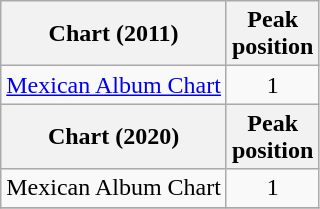<table class="wikitable sortable">
<tr>
<th>Chart (2011)</th>
<th>Peak<br>position</th>
</tr>
<tr>
<td><a href='#'>Mexican Album Chart</a></td>
<td style="text-align:center;">1</td>
</tr>
<tr>
<th>Chart (2020)</th>
<th>Peak<br>position</th>
</tr>
<tr>
<td>Mexican Album Chart</td>
<td style="text-align:center;">1</td>
</tr>
<tr>
</tr>
</table>
